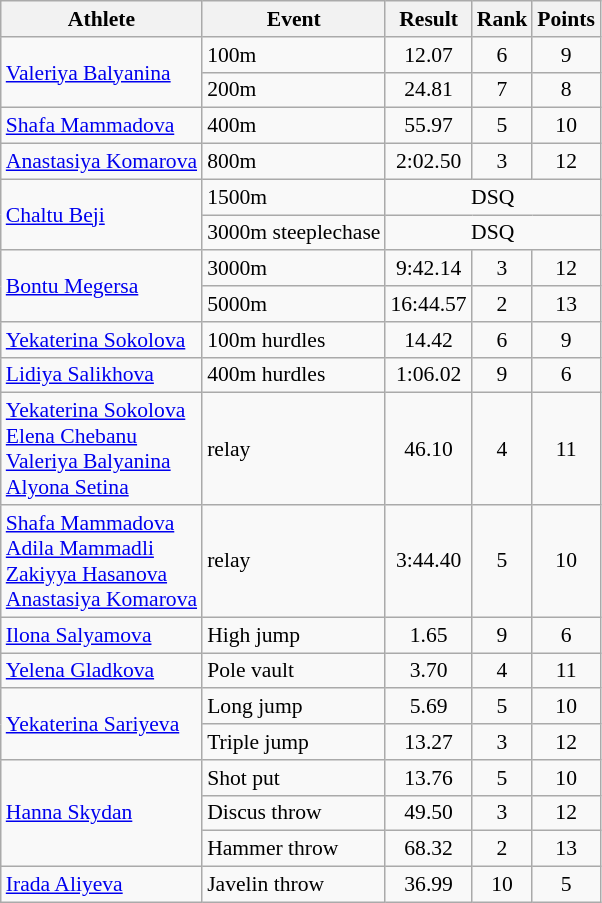<table class=wikitable style="font-size:90%">
<tr>
<th>Athlete</th>
<th>Event</th>
<th>Result</th>
<th>Rank</th>
<th>Points</th>
</tr>
<tr align=center>
<td align=left rowspan=2><a href='#'>Valeriya Balyanina</a></td>
<td align=left>100m</td>
<td>12.07</td>
<td>6</td>
<td>9</td>
</tr>
<tr align=center>
<td align=left>200m</td>
<td>24.81</td>
<td>7</td>
<td>8</td>
</tr>
<tr align=center>
<td align=left><a href='#'>Shafa Mammadova</a></td>
<td align=left>400m</td>
<td>55.97</td>
<td>5</td>
<td>10</td>
</tr>
<tr align=center>
<td align=left><a href='#'>Anastasiya Komarova</a></td>
<td align=left>800m</td>
<td>2:02.50</td>
<td>3</td>
<td>12</td>
</tr>
<tr align=center>
<td align=left rowspan=2><a href='#'>Chaltu Beji</a></td>
<td align=left>1500m</td>
<td colspan=3>DSQ</td>
</tr>
<tr align=center>
<td align=left>3000m steeplechase</td>
<td colspan=3>DSQ</td>
</tr>
<tr align=center>
<td align=left rowspan=2><a href='#'>Bontu Megersa</a></td>
<td align=left>3000m</td>
<td>9:42.14</td>
<td>3</td>
<td>12</td>
</tr>
<tr align=center>
<td align=left>5000m</td>
<td>16:44.57</td>
<td>2</td>
<td>13</td>
</tr>
<tr align=center>
<td align=left><a href='#'>Yekaterina Sokolova</a></td>
<td align=left>100m hurdles</td>
<td>14.42</td>
<td>6</td>
<td>9</td>
</tr>
<tr align=center>
<td align=left><a href='#'>Lidiya Salikhova</a></td>
<td align=left>400m hurdles</td>
<td>1:06.02</td>
<td>9</td>
<td>6</td>
</tr>
<tr align=center>
<td align=left><a href='#'>Yekaterina Sokolova</a><br><a href='#'>Elena Chebanu</a><br><a href='#'>Valeriya Balyanina</a><br><a href='#'>Alyona Setina</a></td>
<td align=left> relay</td>
<td>46.10</td>
<td>4</td>
<td>11</td>
</tr>
<tr align=center>
<td align=left><a href='#'>Shafa Mammadova</a><br><a href='#'>Adila Mammadli</a><br><a href='#'>Zakiyya Hasanova</a><br><a href='#'>Anastasiya Komarova</a></td>
<td align=left> relay</td>
<td>3:44.40</td>
<td>5</td>
<td>10</td>
</tr>
<tr align=center>
<td align=left><a href='#'>Ilona Salyamova</a></td>
<td align=left>High jump</td>
<td>1.65</td>
<td>9</td>
<td>6</td>
</tr>
<tr align=center>
<td align=left><a href='#'>Yelena Gladkova</a></td>
<td align=left>Pole vault</td>
<td>3.70</td>
<td>4</td>
<td>11</td>
</tr>
<tr align=center>
<td align=left rowspan=2><a href='#'>Yekaterina Sariyeva</a></td>
<td align=left>Long jump</td>
<td>5.69</td>
<td>5</td>
<td>10</td>
</tr>
<tr align=center>
<td align=left>Triple jump</td>
<td>13.27</td>
<td>3</td>
<td>12</td>
</tr>
<tr align=center>
<td align=left rowspan=3><a href='#'>Hanna Skydan</a></td>
<td align=left>Shot put</td>
<td>13.76</td>
<td>5</td>
<td>10</td>
</tr>
<tr align=center>
<td align=left>Discus throw</td>
<td>49.50</td>
<td>3</td>
<td>12</td>
</tr>
<tr align=center>
<td align=left>Hammer throw</td>
<td>68.32</td>
<td>2</td>
<td>13</td>
</tr>
<tr align=center>
<td align=left><a href='#'>Irada Aliyeva</a></td>
<td align=left>Javelin throw</td>
<td>36.99</td>
<td>10</td>
<td>5</td>
</tr>
</table>
